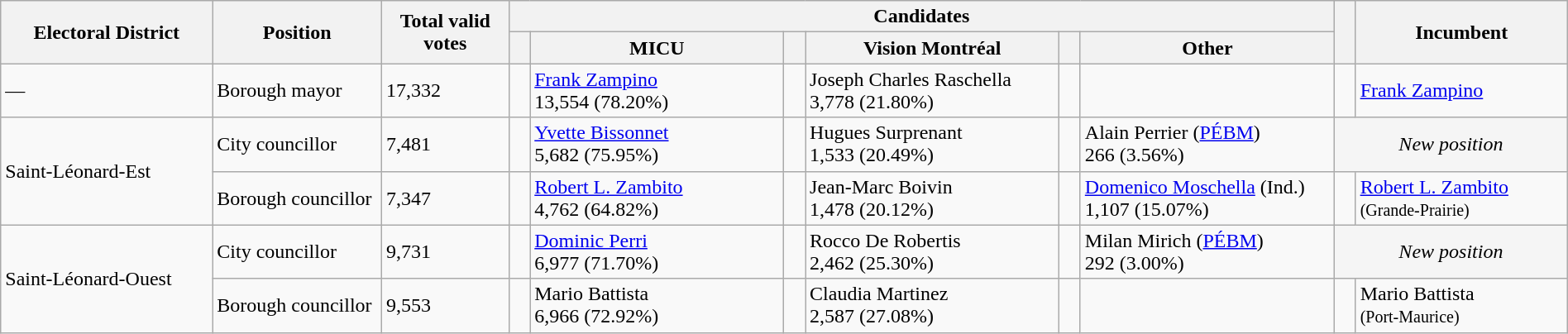<table class="wikitable" width="100%">
<tr>
<th width=10% rowspan=2>Electoral District</th>
<th width=8% rowspan=2>Position</th>
<th width=6% rowspan=2>Total valid votes</th>
<th colspan=6>Candidates</th>
<th width=1% rowspan=2> </th>
<th width=10% rowspan=2>Incumbent</th>
</tr>
<tr>
<th width=1% > </th>
<th width=12% >MICU</th>
<th width=1% > </th>
<th width=12% >Vision Montréal</th>
<th width=1% > </th>
<th width=12% >Other</th>
</tr>
<tr>
<td>—</td>
<td>Borough mayor</td>
<td>17,332</td>
<td> </td>
<td><a href='#'>Frank Zampino</a><br>13,554 (78.20%)</td>
<td></td>
<td>Joseph Charles Raschella<br>3,778 (21.80%)</td>
<td></td>
<td></td>
<td> </td>
<td><a href='#'>Frank Zampino</a></td>
</tr>
<tr>
<td rowspan=2>Saint-Léonard-Est</td>
<td>City councillor</td>
<td>7,481</td>
<td> </td>
<td><a href='#'>Yvette Bissonnet</a><br>5,682 (75.95%)</td>
<td></td>
<td>Hugues Surprenant<br>1,533 (20.49%)</td>
<td></td>
<td>Alain Perrier (<a href='#'>PÉBM</a>)<br>266 (3.56%)</td>
<td colspan="2" style="background:whitesmoke; text-align:center;"><em>New position</em></td>
</tr>
<tr>
<td>Borough councillor</td>
<td>7,347</td>
<td> </td>
<td><a href='#'>Robert L. Zambito</a><br>4,762 (64.82%)</td>
<td></td>
<td>Jean-Marc Boivin<br>1,478 (20.12%)</td>
<td></td>
<td><a href='#'>Domenico Moschella</a> (Ind.)<br>1,107 (15.07%)</td>
<td> </td>
<td><a href='#'>Robert L. Zambito</a><br><small>(Grande-Prairie)</small></td>
</tr>
<tr>
<td rowspan=2>Saint-Léonard-Ouest</td>
<td>City councillor</td>
<td>9,731</td>
<td> </td>
<td><a href='#'>Dominic Perri</a><br>6,977 (71.70%)</td>
<td></td>
<td>Rocco De Robertis<br>2,462 (25.30%)</td>
<td></td>
<td>Milan Mirich (<a href='#'>PÉBM</a>)<br>292 (3.00%)</td>
<td colspan="2" style="background:whitesmoke; text-align:center;"><em>New position</em></td>
</tr>
<tr>
<td>Borough councillor</td>
<td>9,553</td>
<td> </td>
<td>Mario Battista<br>6,966 (72.92%)</td>
<td></td>
<td>Claudia Martinez<br>2,587 (27.08%)</td>
<td></td>
<td></td>
<td> </td>
<td>Mario Battista<br><small>(Port-Maurice)</small></td>
</tr>
</table>
